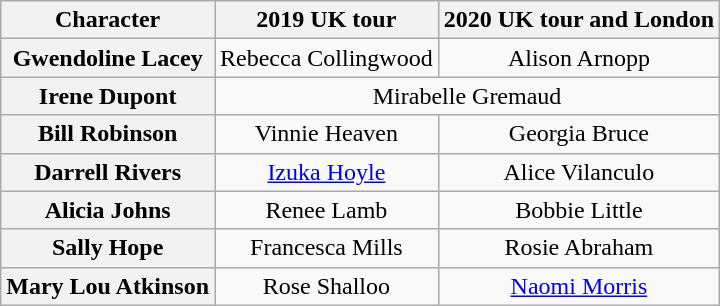<table class="wikitable">
<tr>
<th>Character</th>
<th>2019 UK tour</th>
<th>2020 UK tour and London</th>
</tr>
<tr>
<th>Gwendoline Lacey</th>
<td align="center">Rebecca Collingwood</td>
<td align="center">Alison Arnopp</td>
</tr>
<tr>
<th>Irene Dupont</th>
<td align="center" colspan="2">Mirabelle Gremaud</td>
</tr>
<tr>
<th>Bill Robinson</th>
<td align="center">Vinnie Heaven</td>
<td align="center">Georgia Bruce</td>
</tr>
<tr>
<th>Darrell Rivers</th>
<td align="center"><a href='#'>Izuka Hoyle</a></td>
<td align="center">Alice Vilanculo</td>
</tr>
<tr>
<th>Alicia Johns</th>
<td align="center">Renee Lamb</td>
<td align="center">Bobbie Little</td>
</tr>
<tr>
<th>Sally Hope</th>
<td align="center">Francesca Mills</td>
<td align="center">Rosie Abraham</td>
</tr>
<tr>
<th>Mary Lou Atkinson</th>
<td align="center">Rose Shalloo</td>
<td align="center"><a href='#'>Naomi Morris</a></td>
</tr>
</table>
